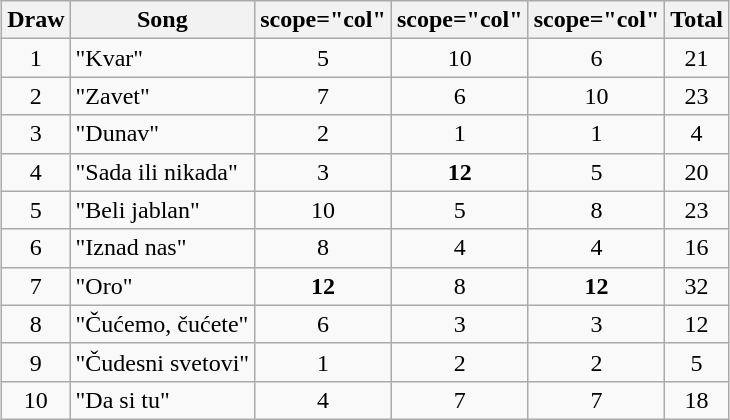<table class="wikitable collapsible" style="margin: 1em auto 1em auto; text-align:center;">
<tr>
<th>Draw</th>
<th>Song</th>
<th>scope="col" </th>
<th>scope="col" </th>
<th>scope="col" </th>
<th>Total</th>
</tr>
<tr>
<td>1</td>
<td align="left">"Kvar"</td>
<td>5</td>
<td>10</td>
<td>6</td>
<td>21</td>
</tr>
<tr>
<td>2</td>
<td align="left">"Zavet"</td>
<td>7</td>
<td>6</td>
<td>10</td>
<td>23</td>
</tr>
<tr>
<td>3</td>
<td align="left">"Dunav"</td>
<td>2</td>
<td>1</td>
<td>1</td>
<td>4</td>
</tr>
<tr>
<td>4</td>
<td align="left">"Sada ili nikada"</td>
<td>3</td>
<td><strong>12</strong></td>
<td>5</td>
<td>20</td>
</tr>
<tr>
<td>5</td>
<td align="left">"Beli jablan"</td>
<td>10</td>
<td>5</td>
<td>8</td>
<td>23</td>
</tr>
<tr>
<td>6</td>
<td align="left">"Iznad nas"</td>
<td>8</td>
<td>4</td>
<td>4</td>
<td>16</td>
</tr>
<tr>
<td>7</td>
<td align="left">"Oro"</td>
<td><strong>12</strong></td>
<td>8</td>
<td><strong>12</strong></td>
<td>32</td>
</tr>
<tr>
<td>8</td>
<td align="left">"Čućemo, čućete"</td>
<td>6</td>
<td>3</td>
<td>3</td>
<td>12</td>
</tr>
<tr>
<td>9</td>
<td align="left">"Čudesni svetovi"</td>
<td>1</td>
<td>2</td>
<td>2</td>
<td>5</td>
</tr>
<tr>
<td>10</td>
<td align="left">"Da si tu"</td>
<td>4</td>
<td>7</td>
<td>7</td>
<td>18</td>
</tr>
</table>
